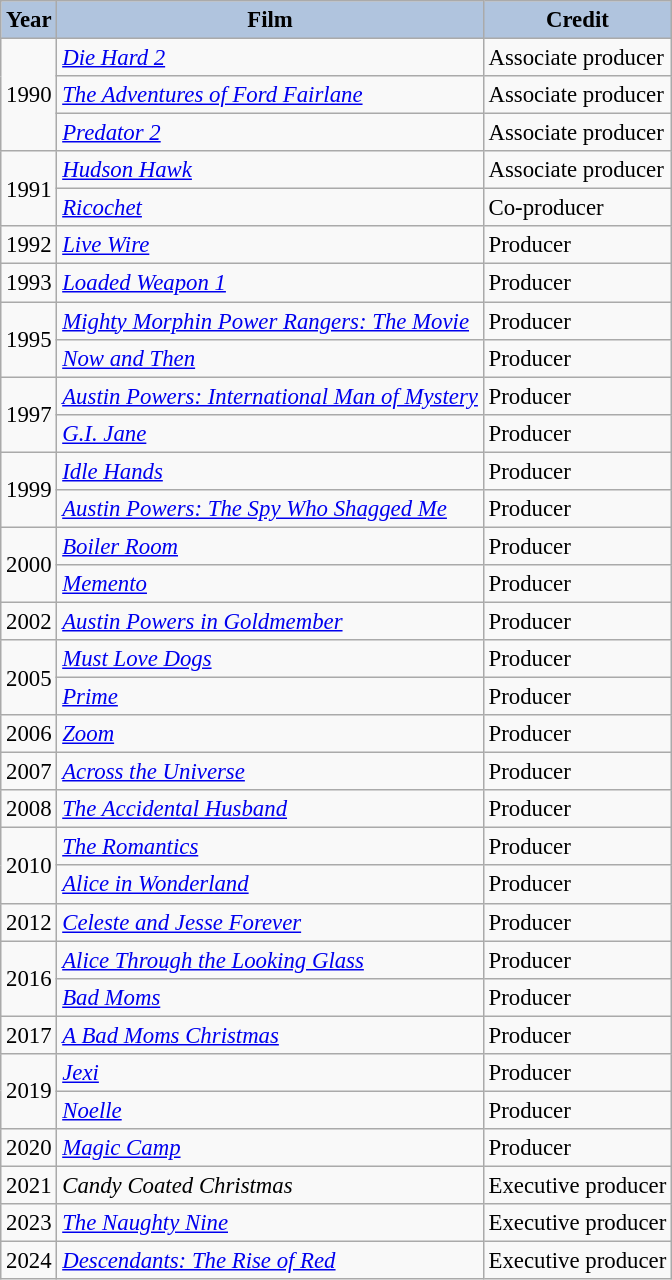<table class="wikitable" style="font-size:95%;">
<tr>
<th style="background:#B0C4DE;">Year</th>
<th style="background:#B0C4DE;">Film</th>
<th style="background:#B0C4DE;">Credit</th>
</tr>
<tr>
<td rowspan=3>1990</td>
<td><em><a href='#'>Die Hard 2</a></em></td>
<td>Associate producer</td>
</tr>
<tr>
<td><em><a href='#'>The Adventures of Ford Fairlane</a></em></td>
<td>Associate producer</td>
</tr>
<tr>
<td><em><a href='#'>Predator 2</a></em></td>
<td>Associate producer</td>
</tr>
<tr>
<td rowspan=2>1991</td>
<td><em><a href='#'>Hudson Hawk</a></em></td>
<td>Associate producer</td>
</tr>
<tr>
<td><em><a href='#'>Ricochet</a></em></td>
<td>Co-producer</td>
</tr>
<tr>
<td>1992</td>
<td><em><a href='#'>Live Wire</a></em></td>
<td>Producer</td>
</tr>
<tr>
<td>1993</td>
<td><em><a href='#'>Loaded Weapon 1</a></em></td>
<td>Producer</td>
</tr>
<tr>
<td rowspan=2>1995</td>
<td><em><a href='#'>Mighty Morphin Power Rangers: The Movie</a></em></td>
<td>Producer</td>
</tr>
<tr>
<td><em><a href='#'>Now and Then</a></em></td>
<td>Producer</td>
</tr>
<tr>
<td rowspan=2>1997</td>
<td><em><a href='#'>Austin Powers: International Man of Mystery</a></em></td>
<td>Producer</td>
</tr>
<tr>
<td><em><a href='#'>G.I. Jane</a></em></td>
<td>Producer</td>
</tr>
<tr>
<td rowspan=2>1999</td>
<td><em><a href='#'>Idle Hands</a></em></td>
<td>Producer</td>
</tr>
<tr>
<td><em><a href='#'>Austin Powers: The Spy Who Shagged Me</a></em></td>
<td>Producer</td>
</tr>
<tr>
<td rowspan=2>2000</td>
<td><em><a href='#'>Boiler Room</a></em></td>
<td>Producer</td>
</tr>
<tr>
<td><em><a href='#'>Memento</a></em></td>
<td>Producer</td>
</tr>
<tr>
<td>2002</td>
<td><em><a href='#'>Austin Powers in Goldmember</a></em></td>
<td>Producer</td>
</tr>
<tr>
<td rowspan=2>2005</td>
<td><em><a href='#'>Must Love Dogs</a></em></td>
<td>Producer</td>
</tr>
<tr>
<td><em><a href='#'>Prime</a></em></td>
<td>Producer</td>
</tr>
<tr>
<td>2006</td>
<td><em><a href='#'>Zoom</a></em></td>
<td>Producer</td>
</tr>
<tr>
<td>2007</td>
<td><em><a href='#'>Across the Universe</a></em></td>
<td>Producer</td>
</tr>
<tr>
<td>2008</td>
<td><em><a href='#'>The Accidental Husband</a></em></td>
<td>Producer</td>
</tr>
<tr>
<td rowspan=2>2010</td>
<td><em><a href='#'>The Romantics</a></em></td>
<td>Producer</td>
</tr>
<tr>
<td><em><a href='#'>Alice in Wonderland</a></em></td>
<td>Producer</td>
</tr>
<tr>
<td>2012</td>
<td><em><a href='#'>Celeste and Jesse Forever</a></em></td>
<td>Producer</td>
</tr>
<tr>
<td rowspan=2>2016</td>
<td><em><a href='#'>Alice Through the Looking Glass</a></em></td>
<td>Producer</td>
</tr>
<tr>
<td><em><a href='#'>Bad Moms</a></em></td>
<td>Producer</td>
</tr>
<tr>
<td>2017</td>
<td><em><a href='#'>A Bad Moms Christmas</a></em></td>
<td>Producer</td>
</tr>
<tr>
<td rowspan=2>2019</td>
<td><em><a href='#'>Jexi</a></em></td>
<td>Producer</td>
</tr>
<tr>
<td><em><a href='#'>Noelle</a></em></td>
<td>Producer</td>
</tr>
<tr>
<td>2020</td>
<td><em><a href='#'>Magic Camp</a></em></td>
<td>Producer</td>
</tr>
<tr>
<td>2021</td>
<td><em>Candy Coated Christmas</em></td>
<td>Executive producer</td>
</tr>
<tr>
<td>2023</td>
<td><em><a href='#'>The Naughty Nine</a></em></td>
<td>Executive producer</td>
</tr>
<tr>
<td>2024</td>
<td><em><a href='#'>Descendants: The Rise of Red</a></em></td>
<td>Executive producer</td>
</tr>
</table>
